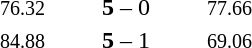<table style="text-align:center">
<tr>
<th width=223></th>
<th width=100></th>
<th width=223></th>
</tr>
<tr>
<td align=right><small><span>76.32</span></small> <strong></strong></td>
<td><strong>5</strong> – 0</td>
<td align=left> <small><span>77.66</span></small></td>
</tr>
<tr>
<td align=right><small><span>84.88</span></small> <strong></strong></td>
<td><strong>5</strong> – 1</td>
<td align=left> <small><span>69.06</span></small></td>
</tr>
</table>
